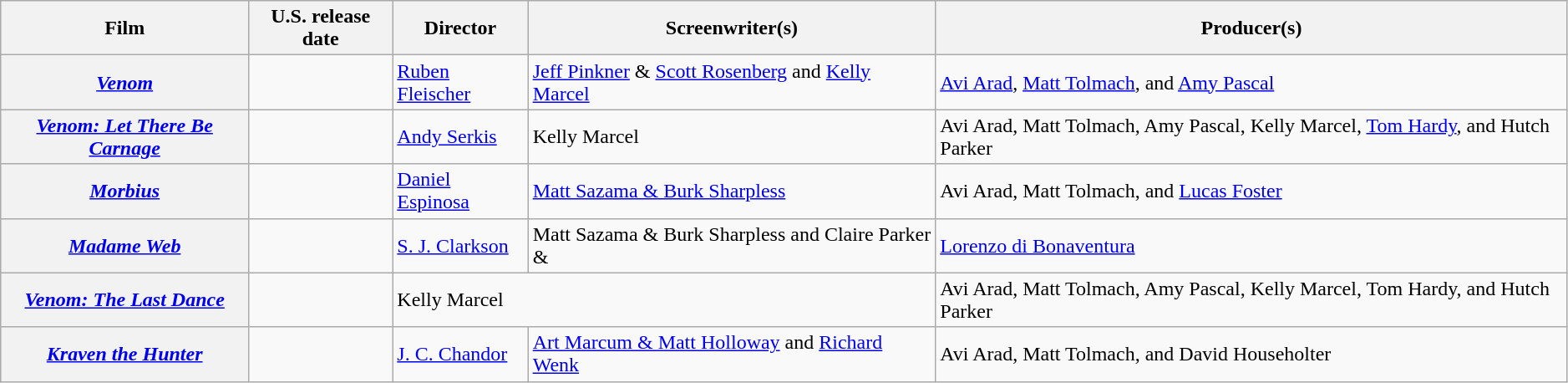<table class="wikitable plainrowheaders defaultcenter col2left" style="width: 99%;">
<tr>
<th scope="col">Film</th>
<th scope="col">U.S. release date</th>
<th scope="col">Director</th>
<th scope="col" style="width: 26%">Screenwriter(s)</th>
<th scope="col">Producer(s)</th>
</tr>
<tr>
<th scope="row"><em><a href='#'>Venom</a></em></th>
<td></td>
<td><a href='#'>Ruben Fleischer</a></td>
<td><a href='#'>Jeff Pinkner</a> & <a href='#'>Scott Rosenberg</a> and <a href='#'>Kelly Marcel</a></td>
<td><a href='#'>Avi Arad</a>, <a href='#'>Matt Tolmach</a>, and <a href='#'>Amy Pascal</a></td>
</tr>
<tr>
<th scope="row"><em><a href='#'>Venom: Let There Be Carnage</a></em></th>
<td></td>
<td><a href='#'>Andy Serkis</a></td>
<td>Kelly Marcel</td>
<td>Avi Arad, Matt Tolmach, Amy Pascal, Kelly Marcel, <a href='#'>Tom Hardy</a>, and Hutch Parker</td>
</tr>
<tr>
<th scope="row"><em><a href='#'>Morbius</a></em></th>
<td></td>
<td><a href='#'>Daniel Espinosa</a></td>
<td><a href='#'>Matt Sazama & Burk Sharpless</a></td>
<td>Avi Arad, Matt Tolmach, and <a href='#'>Lucas Foster</a></td>
</tr>
<tr>
<th scope="row"><em><a href='#'>Madame Web</a></em></th>
<td></td>
<td><a href='#'>S. J. Clarkson</a></td>
<td>Matt Sazama & Burk Sharpless and Claire Parker & </td>
<td><a href='#'>Lorenzo di Bonaventura</a></td>
</tr>
<tr>
<th scope="row"><em><a href='#'>Venom: The Last Dance</a></em></th>
<td></td>
<td colspan="2">Kelly Marcel</td>
<td>Avi Arad, Matt Tolmach, Amy Pascal, Kelly Marcel, Tom Hardy, and Hutch Parker</td>
</tr>
<tr>
<th scope="row"><em><a href='#'>Kraven the Hunter</a></em></th>
<td></td>
<td><a href='#'>J. C. Chandor</a></td>
<td><a href='#'>Art Marcum & Matt Holloway</a> and <a href='#'>Richard Wenk</a></td>
<td>Avi Arad, Matt Tolmach, and David Householter</td>
</tr>
</table>
